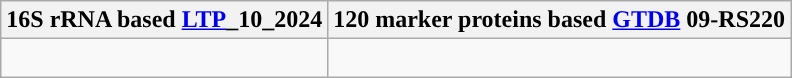<table class="wikitable">
<tr>
<th colspan=1>16S rRNA based <a href='#'>LTP</a>_10_2024</th>
<th colspan=1>120 marker proteins based <a href='#'>GTDB</a> 09-RS220</th>
</tr>
<tr>
<td style="vertical-align:top"><br></td>
<td><br></td>
</tr>
</table>
